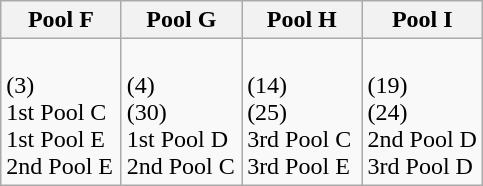<table class="wikitable">
<tr>
<th width=25%>Pool F</th>
<th width=25%>Pool G</th>
<th width=25%>Pool H</th>
<th width=25%>Pool I</th>
</tr>
<tr>
<td><br> (3)<br>
1st Pool C<br>
1st Pool E<br>
2nd Pool E</td>
<td><br> (4)<br>
 (30)<br>
1st Pool D<br>
2nd Pool C</td>
<td><br> (14)<br>
 (25)<br>
3rd Pool C<br>
3rd Pool E</td>
<td><br> (19)<br>
 (24)<br>
2nd Pool D<br>
3rd Pool D</td>
</tr>
</table>
